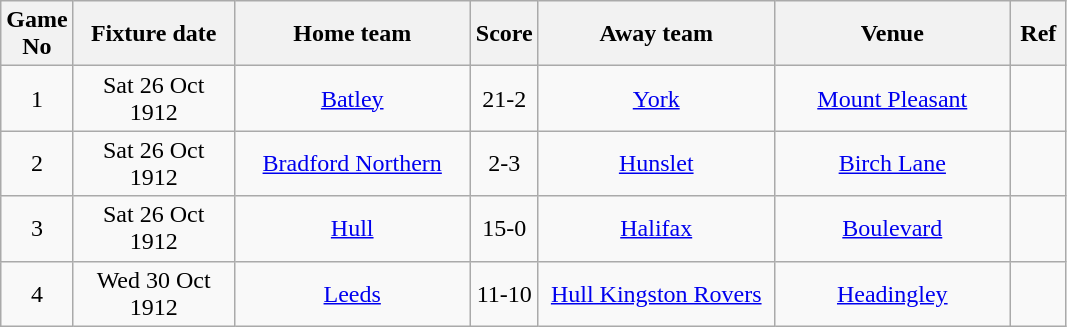<table class="wikitable" style="text-align:center;">
<tr>
<th width=20 abbr="No">Game No</th>
<th width=100 abbr="Date">Fixture date</th>
<th width=150 abbr="Home team">Home team</th>
<th width=20 abbr="Score">Score</th>
<th width=150 abbr="Away team">Away team</th>
<th width=150 abbr="Venue">Venue</th>
<th width=30 abbr="Ref">Ref</th>
</tr>
<tr>
<td>1</td>
<td>Sat 26 Oct 1912</td>
<td><a href='#'>Batley</a></td>
<td>21-2</td>
<td><a href='#'>York</a></td>
<td><a href='#'>Mount Pleasant</a></td>
<td></td>
</tr>
<tr>
<td>2</td>
<td>Sat 26 Oct 1912</td>
<td><a href='#'>Bradford Northern</a></td>
<td>2-3</td>
<td><a href='#'>Hunslet</a></td>
<td><a href='#'>Birch Lane</a></td>
<td></td>
</tr>
<tr>
<td>3</td>
<td>Sat 26 Oct 1912</td>
<td><a href='#'>Hull</a></td>
<td>15-0</td>
<td><a href='#'>Halifax</a></td>
<td><a href='#'>Boulevard</a></td>
<td></td>
</tr>
<tr>
<td>4</td>
<td>Wed 30 Oct 1912</td>
<td><a href='#'>Leeds</a></td>
<td>11-10</td>
<td><a href='#'>Hull Kingston Rovers</a></td>
<td><a href='#'>Headingley</a></td>
<td></td>
</tr>
</table>
